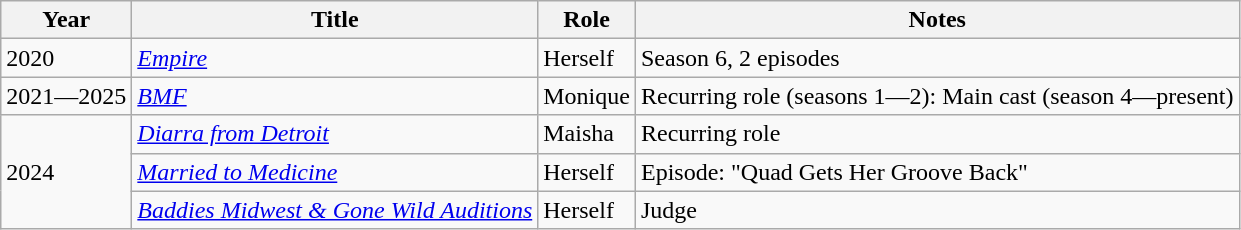<table class="wikitable sortable">
<tr>
<th>Year</th>
<th>Title</th>
<th>Role</th>
<th class="unsortable">Notes</th>
</tr>
<tr>
<td>2020</td>
<td><em><a href='#'>Empire</a></em></td>
<td>Herself</td>
<td>Season 6, 2 episodes</td>
</tr>
<tr>
<td>2021—2025</td>
<td><em><a href='#'>BMF</a></em></td>
<td>Monique</td>
<td>Recurring role (seasons 1—2): Main cast (season 4—present)</td>
</tr>
<tr>
<td rowspan="3">2024</td>
<td><em><a href='#'>Diarra from Detroit</a></em></td>
<td>Maisha</td>
<td>Recurring role</td>
</tr>
<tr>
<td><em><a href='#'>Married to Medicine</a></em></td>
<td>Herself</td>
<td>Episode: "Quad Gets Her Groove Back"</td>
</tr>
<tr>
<td><em><a href='#'>Baddies Midwest & Gone Wild Auditions</a></em></td>
<td>Herself</td>
<td>Judge</td>
</tr>
</table>
